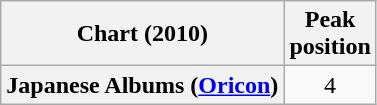<table class="wikitable plainrowheaders">
<tr>
<th>Chart (2010)</th>
<th>Peak<br>position</th>
</tr>
<tr>
<th scope="row">Japanese Albums (<a href='#'>Oricon</a>)</th>
<td align="center">4</td>
</tr>
</table>
